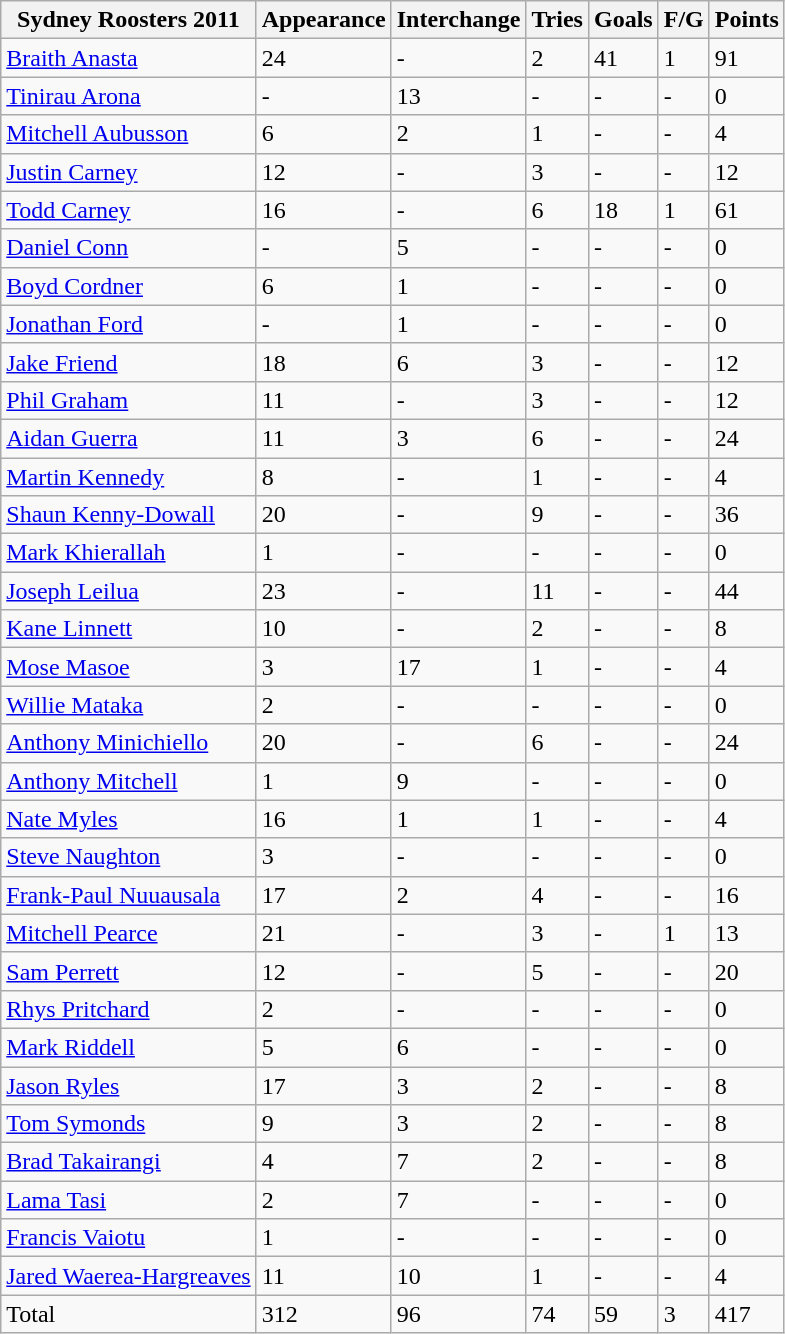<table class="wikitable">
<tr>
<th>Sydney Roosters 2011</th>
<th>Appearance</th>
<th>Interchange</th>
<th>Tries</th>
<th>Goals</th>
<th>F/G</th>
<th>Points</th>
</tr>
<tr>
<td><a href='#'>Braith Anasta</a></td>
<td>24</td>
<td>-</td>
<td>2</td>
<td>41</td>
<td>1</td>
<td>91</td>
</tr>
<tr>
<td><a href='#'>Tinirau Arona</a></td>
<td>-</td>
<td>13</td>
<td>-</td>
<td>-</td>
<td>-</td>
<td>0</td>
</tr>
<tr>
<td><a href='#'>Mitchell Aubusson</a></td>
<td>6</td>
<td>2</td>
<td>1</td>
<td>-</td>
<td>-</td>
<td>4</td>
</tr>
<tr>
<td><a href='#'>Justin Carney</a></td>
<td>12</td>
<td>-</td>
<td>3</td>
<td>-</td>
<td>-</td>
<td>12</td>
</tr>
<tr>
<td><a href='#'>Todd Carney</a></td>
<td>16</td>
<td>-</td>
<td>6</td>
<td>18</td>
<td>1</td>
<td>61</td>
</tr>
<tr>
<td><a href='#'>Daniel Conn</a></td>
<td>-</td>
<td>5</td>
<td>-</td>
<td>-</td>
<td>-</td>
<td>0</td>
</tr>
<tr>
<td><a href='#'>Boyd Cordner</a></td>
<td>6</td>
<td>1</td>
<td>-</td>
<td>-</td>
<td>-</td>
<td>0</td>
</tr>
<tr>
<td><a href='#'>Jonathan Ford</a></td>
<td>-</td>
<td>1</td>
<td>-</td>
<td>-</td>
<td>-</td>
<td>0</td>
</tr>
<tr>
<td><a href='#'>Jake Friend</a></td>
<td>18</td>
<td>6</td>
<td>3</td>
<td>-</td>
<td>-</td>
<td>12</td>
</tr>
<tr>
<td><a href='#'>Phil Graham</a></td>
<td>11</td>
<td>-</td>
<td>3</td>
<td>-</td>
<td>-</td>
<td>12</td>
</tr>
<tr>
<td><a href='#'>Aidan Guerra</a></td>
<td>11</td>
<td>3</td>
<td>6</td>
<td>-</td>
<td>-</td>
<td>24</td>
</tr>
<tr>
<td><a href='#'>Martin Kennedy</a></td>
<td>8</td>
<td>-</td>
<td>1</td>
<td>-</td>
<td>-</td>
<td>4</td>
</tr>
<tr>
<td><a href='#'>Shaun Kenny-Dowall</a></td>
<td>20</td>
<td>-</td>
<td>9</td>
<td>-</td>
<td>-</td>
<td>36</td>
</tr>
<tr>
<td><a href='#'>Mark Khierallah</a></td>
<td>1</td>
<td>-</td>
<td>-</td>
<td>-</td>
<td>-</td>
<td>0</td>
</tr>
<tr>
<td><a href='#'>Joseph Leilua</a></td>
<td>23</td>
<td>-</td>
<td>11</td>
<td>-</td>
<td>-</td>
<td>44</td>
</tr>
<tr>
<td><a href='#'>Kane Linnett</a></td>
<td>10</td>
<td>-</td>
<td>2</td>
<td>-</td>
<td>-</td>
<td>8</td>
</tr>
<tr>
<td><a href='#'>Mose Masoe</a></td>
<td>3</td>
<td>17</td>
<td>1</td>
<td>-</td>
<td>-</td>
<td>4</td>
</tr>
<tr>
<td><a href='#'>Willie Mataka</a></td>
<td>2</td>
<td>-</td>
<td>-</td>
<td>-</td>
<td>-</td>
<td>0</td>
</tr>
<tr>
<td><a href='#'>Anthony Minichiello</a></td>
<td>20</td>
<td>-</td>
<td>6</td>
<td>-</td>
<td>-</td>
<td>24</td>
</tr>
<tr>
<td><a href='#'>Anthony Mitchell</a></td>
<td>1</td>
<td>9</td>
<td>-</td>
<td>-</td>
<td>-</td>
<td>0</td>
</tr>
<tr>
<td><a href='#'>Nate Myles</a></td>
<td>16</td>
<td>1</td>
<td>1</td>
<td>-</td>
<td>-</td>
<td>4</td>
</tr>
<tr>
<td><a href='#'>Steve Naughton</a></td>
<td>3</td>
<td>-</td>
<td>-</td>
<td>-</td>
<td>-</td>
<td>0</td>
</tr>
<tr>
<td><a href='#'>Frank-Paul Nuuausala</a></td>
<td>17</td>
<td>2</td>
<td>4</td>
<td>-</td>
<td>-</td>
<td>16</td>
</tr>
<tr>
<td><a href='#'>Mitchell Pearce</a></td>
<td>21</td>
<td>-</td>
<td>3</td>
<td>-</td>
<td>1</td>
<td>13</td>
</tr>
<tr>
<td><a href='#'>Sam Perrett</a></td>
<td>12</td>
<td>-</td>
<td>5</td>
<td>-</td>
<td>-</td>
<td>20</td>
</tr>
<tr>
<td><a href='#'>Rhys Pritchard</a></td>
<td>2</td>
<td>-</td>
<td>-</td>
<td>-</td>
<td>-</td>
<td>0</td>
</tr>
<tr>
<td><a href='#'>Mark Riddell</a></td>
<td>5</td>
<td>6</td>
<td>-</td>
<td>-</td>
<td>-</td>
<td>0</td>
</tr>
<tr>
<td><a href='#'>Jason Ryles</a></td>
<td>17</td>
<td>3</td>
<td>2</td>
<td>-</td>
<td>-</td>
<td>8</td>
</tr>
<tr>
<td><a href='#'>Tom Symonds</a></td>
<td>9</td>
<td>3</td>
<td>2</td>
<td>-</td>
<td>-</td>
<td>8</td>
</tr>
<tr>
<td><a href='#'>Brad Takairangi</a></td>
<td>4</td>
<td>7</td>
<td>2</td>
<td>-</td>
<td>-</td>
<td>8</td>
</tr>
<tr>
<td><a href='#'>Lama Tasi</a></td>
<td>2</td>
<td>7</td>
<td>-</td>
<td>-</td>
<td>-</td>
<td>0</td>
</tr>
<tr>
<td><a href='#'>Francis Vaiotu</a></td>
<td>1</td>
<td>-</td>
<td>-</td>
<td>-</td>
<td>-</td>
<td>0</td>
</tr>
<tr>
<td><a href='#'>Jared Waerea-Hargreaves</a></td>
<td>11</td>
<td>10</td>
<td>1</td>
<td>-</td>
<td>-</td>
<td>4</td>
</tr>
<tr>
<td>Total</td>
<td>312</td>
<td>96</td>
<td>74</td>
<td>59</td>
<td>3</td>
<td>417</td>
</tr>
</table>
